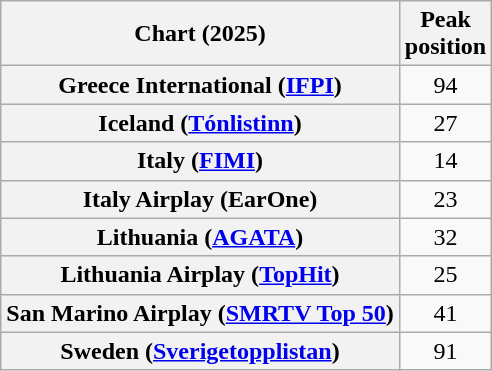<table class="wikitable sortable plainrowheaders" style="text-align:center">
<tr>
<th scope="col">Chart (2025)</th>
<th scope="col">Peak<br>position</th>
</tr>
<tr>
<th scope="row">Greece International (<a href='#'>IFPI</a>)</th>
<td>94</td>
</tr>
<tr>
<th scope="row">Iceland (<a href='#'>Tónlistinn</a>)</th>
<td>27</td>
</tr>
<tr>
<th scope="row">Italy (<a href='#'>FIMI</a>)</th>
<td>14</td>
</tr>
<tr>
<th scope="row">Italy Airplay (EarOne)</th>
<td>23</td>
</tr>
<tr>
<th scope="row">Lithuania (<a href='#'>AGATA</a>)</th>
<td>32</td>
</tr>
<tr>
<th scope="row">Lithuania Airplay (<a href='#'>TopHit</a>)</th>
<td>25</td>
</tr>
<tr>
<th scope="row">San Marino Airplay (<a href='#'>SMRTV Top 50</a>)</th>
<td>41</td>
</tr>
<tr>
<th scope="row">Sweden (<a href='#'>Sverigetopplistan</a>)</th>
<td>91</td>
</tr>
</table>
